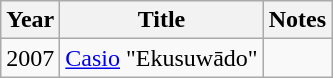<table class="wikitable">
<tr>
<th>Year</th>
<th>Title</th>
<th>Notes</th>
</tr>
<tr>
<td>2007</td>
<td><a href='#'>Casio</a> "Ekusuwādo"</td>
<td></td>
</tr>
</table>
